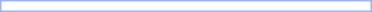<table style="margin-left: 1em;; margin-bottom: 0.5em; width: 248px; border: #99B3FF solid 1px; background-color: #FFFFFF; color: #000000; float: right; ">
<tr>
<td></td>
</tr>
</table>
